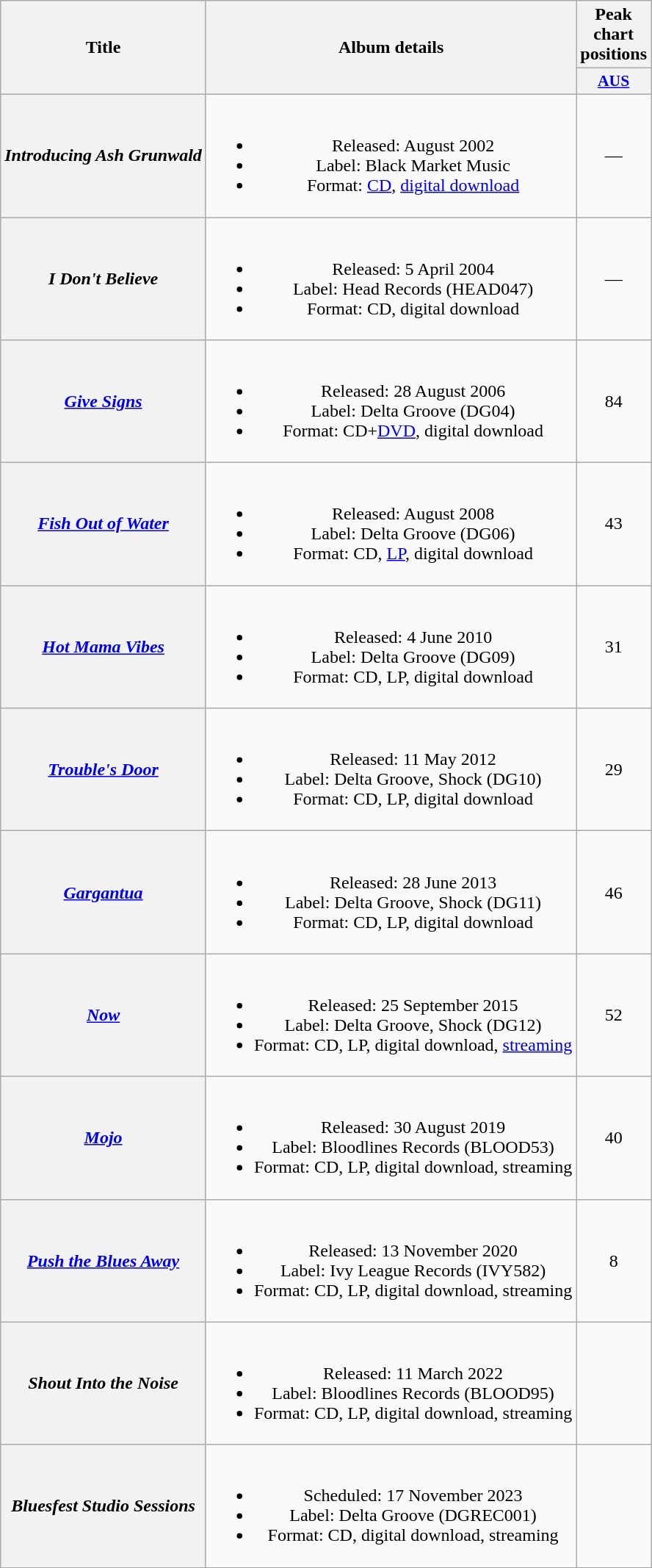<table class="wikitable plainrowheaders" style="text-align:center;">
<tr>
<th scope="col" rowspan="2">Title</th>
<th scope="col" rowspan="2">Album details</th>
<th scope="col" colspan="1">Peak chart positions</th>
</tr>
<tr>
<th scope="col" style="width:3em;font-size:90%;"><a href='#'>AUS</a><br></th>
</tr>
<tr>
<th scope="row"><em>Introducing Ash Grunwald</em></th>
<td><br><ul><li>Released: August 2002</li><li>Label: Black Market Music</li><li>Format: <a href='#'>CD</a>, <a href='#'>digital download</a></li></ul></td>
<td>—</td>
</tr>
<tr>
<th scope="row"><em>I Don't Believe</em></th>
<td><br><ul><li>Released: 5 April 2004</li><li>Label: Head Records (HEAD047)</li><li>Format: CD, digital download</li></ul></td>
<td>—</td>
</tr>
<tr>
<th scope="row"><em><a href='#'>Give Signs</a></em></th>
<td><br><ul><li>Released: 28 August 2006</li><li>Label: Delta Groove (DG04)</li><li>Format: CD+<a href='#'>DVD</a>, digital download</li></ul></td>
<td>84</td>
</tr>
<tr>
<th scope="row"><em><a href='#'>Fish Out of Water</a></em></th>
<td><br><ul><li>Released: August 2008</li><li>Label: Delta Groove (DG06)</li><li>Format: CD, <a href='#'>LP</a>, digital download</li></ul></td>
<td>43</td>
</tr>
<tr>
<th scope="row"><em><a href='#'>Hot Mama Vibes</a></em></th>
<td><br><ul><li>Released: 4 June 2010</li><li>Label: Delta Groove (DG09)</li><li>Format: CD, LP, digital download</li></ul></td>
<td>31</td>
</tr>
<tr>
<th scope="row"><em><a href='#'>Trouble's Door</a></em></th>
<td><br><ul><li>Released: 11 May 2012</li><li>Label: Delta Groove, Shock (DG10)</li><li>Format: CD, LP, digital download</li></ul></td>
<td>29</td>
</tr>
<tr>
<th scope="row"><em><a href='#'>Gargantua</a></em><br></th>
<td><br><ul><li>Released: 28 June 2013</li><li>Label: Delta Groove, Shock (DG11)</li><li>Format: CD, LP, digital download</li></ul></td>
<td>46</td>
</tr>
<tr>
<th scope="row"><em><a href='#'>Now</a></em></th>
<td><br><ul><li>Released: 25 September 2015</li><li>Label: Delta Groove, Shock (DG12)</li><li>Format: CD, LP, digital download, <a href='#'>streaming</a></li></ul></td>
<td>52</td>
</tr>
<tr>
<th scope="row"><em><a href='#'>Mojo</a></em></th>
<td><br><ul><li>Released: 30 August 2019</li><li>Label: Bloodlines Records (BLOOD53)</li><li>Format: CD, LP, digital download, streaming</li></ul></td>
<td>40</td>
</tr>
<tr>
<th scope="row"><em><a href='#'>Push the Blues Away</a></em><br></th>
<td><br><ul><li>Released: 13 November 2020</li><li>Label: Ivy League Records (IVY582)</li><li>Format: CD, LP, digital download, streaming</li></ul></td>
<td>8</td>
</tr>
<tr>
<th scope="row"><em>Shout Into the Noise</em></th>
<td><br><ul><li>Released: 11 March 2022</li><li>Label: Bloodlines Records (BLOOD95)</li><li>Format: CD, LP, digital download, streaming</li></ul></td>
<td></td>
</tr>
<tr>
<th scope="row"><em>Bluesfest Studio Sessions</em></th>
<td><br><ul><li>Scheduled: 17 November 2023</li><li>Label: Delta Groove (DGREC001)</li><li>Format: CD, digital download, streaming</li></ul></td>
<td></td>
</tr>
<tr>
</tr>
</table>
